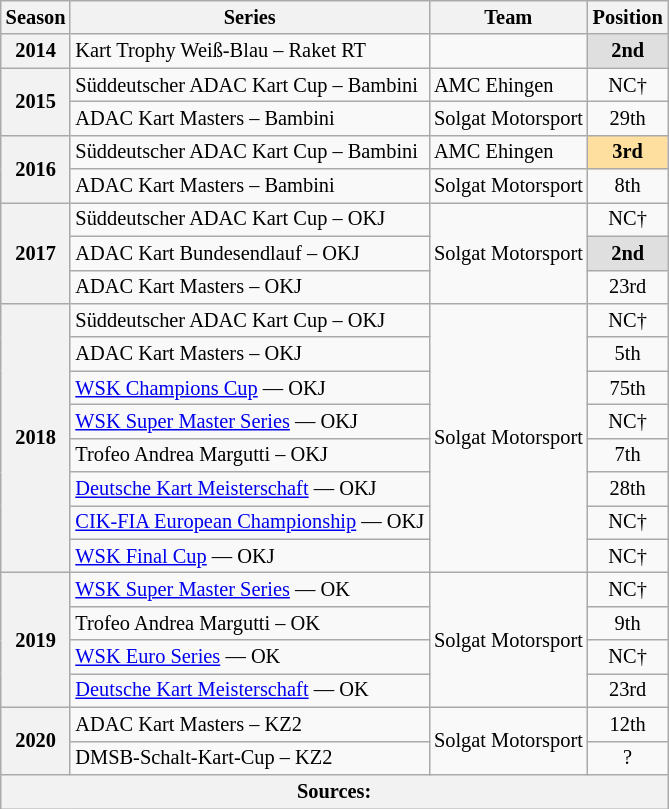<table class="wikitable" style="font-size: 85%; text-align:center">
<tr>
<th>Season</th>
<th>Series</th>
<th>Team</th>
<th>Position</th>
</tr>
<tr>
<th>2014</th>
<td align="left">Kart Trophy Weiß-Blau – Raket RT</td>
<td></td>
<td style="background:#DFDFDF;"><strong>2nd</strong></td>
</tr>
<tr>
<th rowspan="2">2015</th>
<td align="left">Süddeutscher ADAC Kart Cup – Bambini</td>
<td align="left">AMC Ehingen</td>
<td>NC†</td>
</tr>
<tr>
<td align="left">ADAC Kart Masters – Bambini</td>
<td align="left">Solgat Motorsport</td>
<td>29th</td>
</tr>
<tr>
<th rowspan="2">2016</th>
<td align="left">Süddeutscher ADAC Kart Cup – Bambini</td>
<td align="left">AMC Ehingen</td>
<td style="background:#FFDF9F;"><strong>3rd</strong></td>
</tr>
<tr>
<td align="left">ADAC Kart Masters – Bambini</td>
<td align="left">Solgat Motorsport</td>
<td>8th</td>
</tr>
<tr>
<th rowspan="3">2017</th>
<td align="left">Süddeutscher ADAC Kart Cup – OKJ</td>
<td rowspan="3"  align="left">Solgat Motorsport</td>
<td>NC†</td>
</tr>
<tr>
<td align="left">ADAC Kart Bundesendlauf – OKJ</td>
<td style="background:#DFDFDF;"><strong>2nd</strong></td>
</tr>
<tr>
<td align="left">ADAC Kart Masters – OKJ</td>
<td>23rd</td>
</tr>
<tr>
<th rowspan="8">2018</th>
<td align="left">Süddeutscher ADAC Kart Cup – OKJ</td>
<td rowspan="8"  align="left">Solgat Motorsport</td>
<td>NC†</td>
</tr>
<tr>
<td align="left">ADAC Kart Masters – OKJ</td>
<td>5th</td>
</tr>
<tr>
<td align="left"><a href='#'>WSK Champions Cup</a> — OKJ</td>
<td>75th</td>
</tr>
<tr>
<td align="left"><a href='#'>WSK Super Master Series</a> — OKJ</td>
<td>NC†</td>
</tr>
<tr>
<td align="left">Trofeo Andrea Margutti – OKJ</td>
<td>7th</td>
</tr>
<tr>
<td align="left"><a href='#'>Deutsche Kart Meisterschaft</a> — OKJ</td>
<td>28th</td>
</tr>
<tr>
<td align="left"><a href='#'>CIK-FIA European Championship</a> — OKJ</td>
<td>NC†</td>
</tr>
<tr>
<td align="left"><a href='#'>WSK Final Cup</a> — OKJ</td>
<td>NC†</td>
</tr>
<tr>
<th rowspan="4">2019</th>
<td align="left"><a href='#'>WSK Super Master Series</a> — OK</td>
<td rowspan="4" align="left">Solgat Motorsport</td>
<td>NC†</td>
</tr>
<tr>
<td align="left">Trofeo Andrea Margutti – OK</td>
<td>9th</td>
</tr>
<tr>
<td align="left"><a href='#'>WSK Euro Series</a> — OK</td>
<td>NC†</td>
</tr>
<tr>
<td align="left"><a href='#'>Deutsche Kart Meisterschaft</a> — OK</td>
<td>23rd</td>
</tr>
<tr>
<th rowspan="2">2020</th>
<td align="left">ADAC Kart Masters – KZ2</td>
<td rowspan="2" align="left">Solgat Motorsport</td>
<td>12th</td>
</tr>
<tr>
<td align="left">DMSB-Schalt-Kart-Cup – KZ2</td>
<td>?</td>
</tr>
<tr>
<th colspan="4">Sources:</th>
</tr>
</table>
